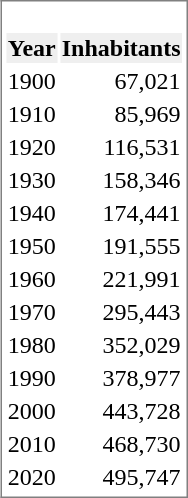<table border=1 style="float:right; margin: 1em;border-collapse:collapse; text-align:right">
<tr>
<td valign="top"><br><table>
<tr>
<th style="background:#efefef;">Year</th>
<th style="background:#efefef;">Inhabitants</th>
</tr>
<tr>
<td>1900</td>
<td>67,021</td>
</tr>
<tr>
<td>1910</td>
<td>85,969</td>
</tr>
<tr>
<td>1920</td>
<td>116,531</td>
</tr>
<tr>
<td>1930</td>
<td>158,346</td>
</tr>
<tr>
<td>1940</td>
<td>174,441</td>
</tr>
<tr>
<td>1950</td>
<td>191,555</td>
</tr>
<tr>
<td>1960</td>
<td>221,991</td>
</tr>
<tr>
<td>1970</td>
<td>295,443</td>
</tr>
<tr>
<td>1980</td>
<td>352,029</td>
</tr>
<tr>
<td>1990</td>
<td>378,977</td>
</tr>
<tr>
<td>2000</td>
<td>443,728</td>
</tr>
<tr>
<td>2010</td>
<td>468,730</td>
</tr>
<tr>
<td>2020</td>
<td>495,747</td>
</tr>
</table>
</td>
</tr>
</table>
